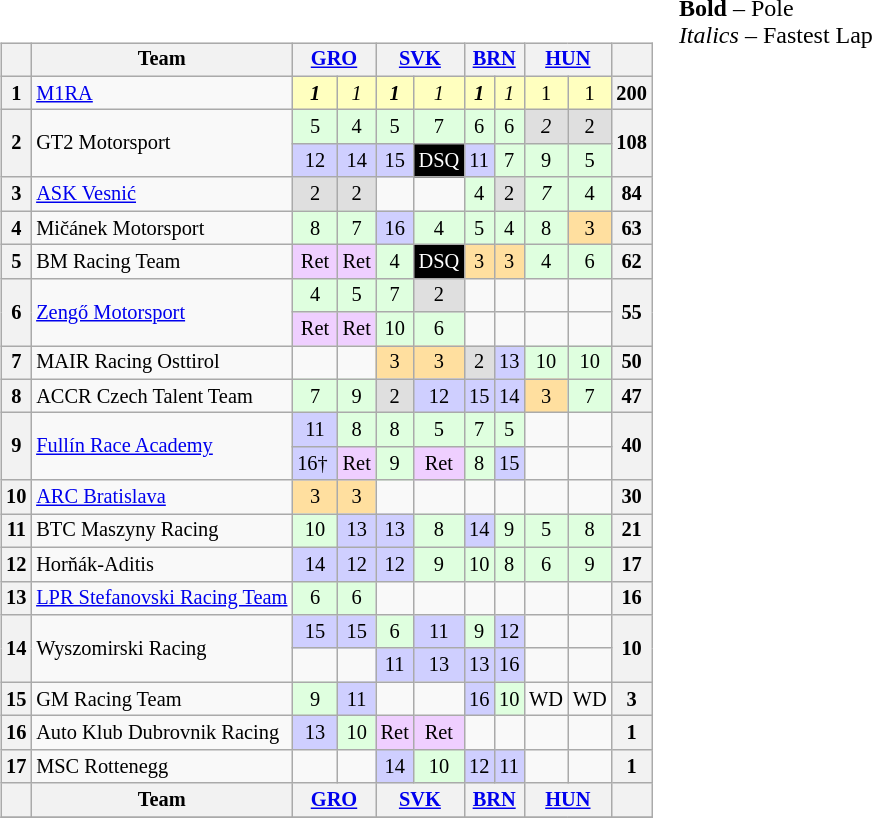<table>
<tr>
<td valign="top"><br><table class="wikitable" align="left" style="font-size: 85%; text-align: center;">
<tr>
<th valign="middle"></th>
<th valign="middle">Team</th>
<th colspan="2"><a href='#'>GRO</a><br></th>
<th colspan="2"><a href='#'>SVK</a><br></th>
<th colspan="2"><a href='#'>BRN</a><br></th>
<th colspan="2"><a href='#'>HUN</a><br></th>
<th valign="middle">  </th>
</tr>
<tr>
<th>1</th>
<td align=left> <a href='#'>M1RA</a></td>
<td style="background:#ffffbf;"><strong><em>1</em></strong></td>
<td style="background:#ffffbf;"><em>1</em></td>
<td style="background:#ffffbf;"><strong><em>1</em></strong></td>
<td style="background:#ffffbf;"><em>1</em></td>
<td style="background:#ffffbf;"><strong><em>1</em></strong></td>
<td style="background:#ffffbf;"><em>1</em></td>
<td style="background:#ffffbf;">1</td>
<td style="background:#ffffbf;">1</td>
<th>200</th>
</tr>
<tr>
<th rowspan=2>2</th>
<td rowspan=2 align=left> GT2 Motorsport</td>
<td style="background:#dfffdf;">5</td>
<td style="background:#dfffdf;">4</td>
<td style="background:#dfffdf;">5</td>
<td style="background:#dfffdf;">7</td>
<td style="background:#dfffdf;">6</td>
<td style="background:#dfffdf;">6</td>
<td style="background:#dfdfdf;"><em>2</em></td>
<td style="background:#dfdfdf;">2</td>
<th rowspan=2>108</th>
</tr>
<tr>
<td style="background:#cfcfff;">12</td>
<td style="background:#cfcfff;">14</td>
<td style="background:#cfcfff;">15</td>
<td style="background:#000000; color:white">DSQ</td>
<td style="background:#cfcfff;">11</td>
<td style="background:#dfffdf;">7</td>
<td style="background:#dfffdf;">9</td>
<td style="background:#dfffdf;">5</td>
</tr>
<tr>
<th>3</th>
<td align=left> <a href='#'>ASK Vesnić</a></td>
<td style="background:#dfdfdf;">2</td>
<td style="background:#dfdfdf;">2</td>
<td></td>
<td></td>
<td style="background:#dfffdf;">4</td>
<td style="background:#dfdfdf;">2</td>
<td style="background:#dfffdf;"><em>7</em></td>
<td style="background:#dfffdf;">4</td>
<th>84</th>
</tr>
<tr>
<th>4</th>
<td align=left> Mičánek Motorsport</td>
<td style="background:#dfffdf;">8</td>
<td style="background:#dfffdf;">7</td>
<td style="background:#cfcfff;">16</td>
<td style="background:#dfffdf;">4</td>
<td style="background:#dfffdf;">5</td>
<td style="background:#dfffdf;">4</td>
<td style="background:#dfffdf;">8</td>
<td style="background:#ffdf9f;">3</td>
<th>63</th>
</tr>
<tr>
<th>5</th>
<td align=left> BM Racing Team</td>
<td style="background:#efcfff;">Ret</td>
<td style="background:#efcfff;">Ret</td>
<td style="background:#dfffdf;">4</td>
<td style="background:#000000; color:white">DSQ</td>
<td style="background:#ffdf9f;">3</td>
<td style="background:#ffdf9f;">3</td>
<td style="background:#dfffdf;">4</td>
<td style="background:#dfffdf;">6</td>
<th>62</th>
</tr>
<tr>
<th rowspan=2>6</th>
<td rowspan=2 align=left> <a href='#'>Zengő Motorsport</a></td>
<td style="background:#dfffdf;">4</td>
<td style="background:#dfffdf;">5</td>
<td style="background:#dfffdf;">7</td>
<td style="background:#dfdfdf;">2</td>
<td></td>
<td></td>
<td></td>
<td></td>
<th rowspan=2>55</th>
</tr>
<tr>
<td style="background:#efcfff;">Ret</td>
<td style="background:#efcfff;">Ret</td>
<td style="background:#dfffdf;">10</td>
<td style="background:#dfffdf;">6</td>
<td></td>
<td></td>
<td></td>
<td></td>
</tr>
<tr>
<th>7</th>
<td align=left> MAIR Racing Osttirol</td>
<td></td>
<td></td>
<td style="background:#ffdf9f;">3</td>
<td style="background:#ffdf9f;">3</td>
<td style="background:#dfdfdf;">2</td>
<td style="background:#cfcfff;">13</td>
<td style="background:#dfffdf;">10</td>
<td style="background:#dfffdf;">10</td>
<th>50</th>
</tr>
<tr>
<th>8</th>
<td align=left> ACCR Czech Talent Team</td>
<td style="background:#dfffdf;">7</td>
<td style="background:#dfffdf;">9</td>
<td style="background:#dfdfdf;">2</td>
<td style="background:#cfcfff;">12</td>
<td style="background:#cfcfff;">15</td>
<td style="background:#cfcfff;">14</td>
<td style="background:#ffdf9f;">3</td>
<td style="background:#dfffdf;">7</td>
<th>47</th>
</tr>
<tr>
<th rowspan=2>9</th>
<td rowspan=2 align=left> <a href='#'>Fullín Race Academy</a></td>
<td style="background:#cfcfff;">11</td>
<td style="background:#dfffdf;">8</td>
<td style="background:#dfffdf;">8</td>
<td style="background:#dfffdf;">5</td>
<td style="background:#dfffdf;">7</td>
<td style="background:#dfffdf;">5</td>
<td></td>
<td></td>
<th rowspan=2>40</th>
</tr>
<tr>
<td style="background:#cfcfff;">16† </td>
<td style="background:#efcfff;">Ret</td>
<td style="background:#dfffdf;">9</td>
<td style="background:#efcfff;">Ret</td>
<td style="background:#dfffdf;">8</td>
<td style="background:#cfcfff;">15</td>
<td></td>
<td></td>
</tr>
<tr>
<th>10</th>
<td align=left> <a href='#'>ARC Bratislava</a></td>
<td style="background:#ffdf9f;">3</td>
<td style="background:#ffdf9f;">3</td>
<td></td>
<td></td>
<td></td>
<td></td>
<td></td>
<td></td>
<th>30</th>
</tr>
<tr>
<th>11</th>
<td align=left> BTC Maszyny Racing</td>
<td style="background:#dfffdf;">10</td>
<td style="background:#cfcfff;">13</td>
<td style="background:#cfcfff;">13</td>
<td style="background:#dfffdf;">8</td>
<td style="background:#cfcfff;">14</td>
<td style="background:#dfffdf;">9</td>
<td style="background:#dfffdf;">5</td>
<td style="background:#dfffdf;">8</td>
<th>21</th>
</tr>
<tr>
<th>12</th>
<td align=left> Horňák-Aditis</td>
<td style="background:#cfcfff;">14</td>
<td style="background:#cfcfff;">12</td>
<td style="background:#cfcfff;">12</td>
<td style="background:#dfffdf;">9</td>
<td style="background:#dfffdf;">10</td>
<td style="background:#dfffdf;">8</td>
<td style="background:#dfffdf;">6</td>
<td style="background:#dfffdf;">9</td>
<th>17</th>
</tr>
<tr>
<th>13</th>
<td align=left> <a href='#'>LPR Stefanovski Racing Team</a></td>
<td style="background:#dfffdf;">6</td>
<td style="background:#dfffdf;">6</td>
<td></td>
<td></td>
<td></td>
<td></td>
<td></td>
<td></td>
<th>16</th>
</tr>
<tr>
<th rowspan=2>14</th>
<td rowspan=2 align=left> Wyszomirski Racing</td>
<td style="background:#cfcfff;">15</td>
<td style="background:#cfcfff;">15</td>
<td style="background:#dfffdf;">6</td>
<td style="background:#cfcfff;">11</td>
<td style="background:#dfffdf;">9</td>
<td style="background:#cfcfff;">12</td>
<td></td>
<td></td>
<th rowspan=2>10</th>
</tr>
<tr>
<td></td>
<td></td>
<td style="background:#cfcfff;">11</td>
<td style="background:#cfcfff;">13</td>
<td style="background:#cfcfff;">13</td>
<td style="background:#cfcfff;">16</td>
<td></td>
<td></td>
</tr>
<tr>
<th>15</th>
<td align=left> GM Racing Team</td>
<td style="background:#dfffdf;">9</td>
<td style="background:#cfcfff;">11</td>
<td></td>
<td></td>
<td style="background:#cfcfff;">16</td>
<td style="background:#dfffdf;">10</td>
<td>WD</td>
<td>WD</td>
<th>3</th>
</tr>
<tr>
<th>16</th>
<td align=left> Auto Klub Dubrovnik Racing</td>
<td style="background:#cfcfff;">13</td>
<td style="background:#dfffdf;">10</td>
<td style="background:#efcfff;">Ret</td>
<td style="background:#efcfff;">Ret</td>
<td></td>
<td></td>
<td></td>
<td></td>
<th>1</th>
</tr>
<tr>
<th>17</th>
<td align=left> MSC Rottenegg</td>
<td></td>
<td></td>
<td style="background:#cfcfff;">14</td>
<td style="background:#dfffdf;">10</td>
<td style="background:#cfcfff;">12</td>
<td style="background:#cfcfff;">11</td>
<td></td>
<td></td>
<th>1</th>
</tr>
<tr>
<th valign="middle"></th>
<th valign="middle">Team</th>
<th colspan="2"><a href='#'>GRO</a><br></th>
<th colspan="2"><a href='#'>SVK</a><br></th>
<th colspan="2"><a href='#'>BRN</a><br></th>
<th colspan="2"><a href='#'>HUN</a><br></th>
<th valign="middle">  </th>
</tr>
<tr>
</tr>
</table>
</td>
<td valign="top"><span><strong>Bold</strong> – Pole</span><br><span><em>Italics</em> – Fastest Lap</span></td>
</tr>
</table>
